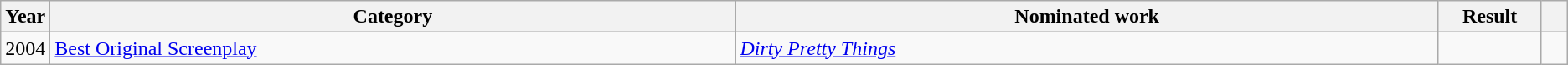<table class="wikitable sortable">
<tr>
<th scope="col" style="width:1em;">Year</th>
<th scope="col" style="width:39em;">Category</th>
<th scope="col" style="width:40em;">Nominated work</th>
<th scope="col" style="width:5em;">Result</th>
<th scope="col" style="width:1em;"class="unsortable"></th>
</tr>
<tr>
<td>2004</td>
<td><a href='#'>Best Original Screenplay</a></td>
<td><em><a href='#'>Dirty Pretty Things</a></em></td>
<td></td>
<td></td>
</tr>
</table>
